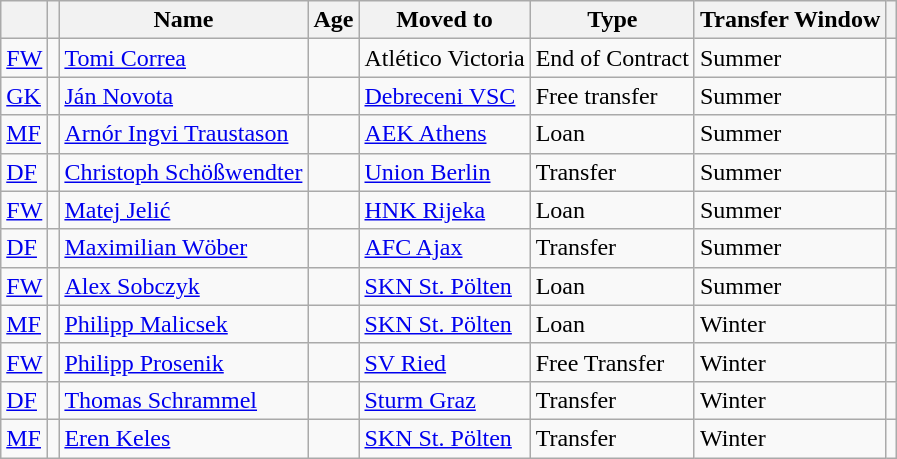<table class="wikitable">
<tr>
<th></th>
<th></th>
<th>Name</th>
<th>Age</th>
<th>Moved to</th>
<th>Type</th>
<th>Transfer Window</th>
<th></th>
</tr>
<tr>
<td><a href='#'>FW</a></td>
<td></td>
<td><a href='#'>Tomi Correa</a></td>
<td></td>
<td> Atlético Victoria</td>
<td>End of Contract</td>
<td>Summer</td>
<td></td>
</tr>
<tr>
<td><a href='#'>GK</a></td>
<td></td>
<td><a href='#'>Ján Novota</a></td>
<td></td>
<td> <a href='#'>Debreceni VSC</a></td>
<td>Free transfer</td>
<td>Summer</td>
<td></td>
</tr>
<tr>
<td><a href='#'>MF</a></td>
<td></td>
<td><a href='#'>Arnór Ingvi Traustason</a></td>
<td></td>
<td>  <a href='#'>AEK Athens</a></td>
<td>Loan</td>
<td>Summer</td>
<td></td>
</tr>
<tr>
<td><a href='#'>DF</a></td>
<td></td>
<td><a href='#'>Christoph Schößwendter</a></td>
<td></td>
<td>  <a href='#'>Union Berlin</a></td>
<td>Transfer</td>
<td>Summer</td>
<td></td>
</tr>
<tr>
<td><a href='#'>FW</a></td>
<td></td>
<td><a href='#'>Matej Jelić</a></td>
<td></td>
<td>  <a href='#'>HNK Rijeka</a></td>
<td>Loan</td>
<td>Summer</td>
<td></td>
</tr>
<tr>
<td><a href='#'>DF</a></td>
<td></td>
<td><a href='#'>Maximilian Wöber</a></td>
<td></td>
<td>  <a href='#'>AFC Ajax</a></td>
<td>Transfer</td>
<td>Summer</td>
<td></td>
</tr>
<tr>
<td><a href='#'>FW</a></td>
<td></td>
<td><a href='#'>Alex Sobczyk</a></td>
<td></td>
<td>  <a href='#'>SKN St. Pölten</a></td>
<td>Loan</td>
<td>Summer</td>
<td></td>
</tr>
<tr>
<td><a href='#'>MF</a></td>
<td></td>
<td><a href='#'>Philipp Malicsek</a></td>
<td></td>
<td> <a href='#'>SKN St. Pölten</a></td>
<td>Loan</td>
<td>Winter</td>
<td></td>
</tr>
<tr>
<td><a href='#'>FW</a></td>
<td></td>
<td><a href='#'>Philipp Prosenik</a></td>
<td></td>
<td> <a href='#'>SV Ried</a></td>
<td>Free Transfer</td>
<td>Winter</td>
<td></td>
</tr>
<tr>
<td><a href='#'>DF</a></td>
<td></td>
<td><a href='#'>Thomas Schrammel</a></td>
<td></td>
<td> <a href='#'>Sturm Graz</a></td>
<td>Transfer</td>
<td>Winter</td>
<td></td>
</tr>
<tr>
<td><a href='#'>MF</a></td>
<td></td>
<td><a href='#'>Eren Keles</a></td>
<td></td>
<td> <a href='#'>SKN St. Pölten</a></td>
<td>Transfer</td>
<td>Winter</td>
<td></td>
</tr>
</table>
